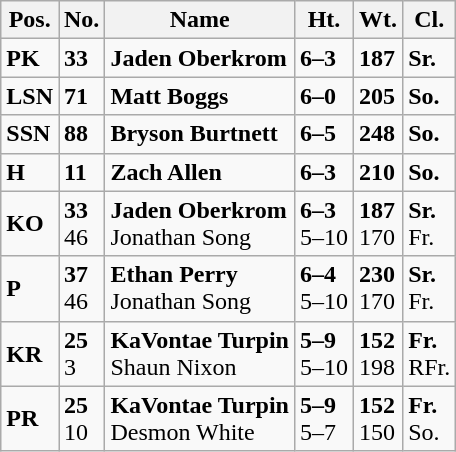<table class="wikitable">
<tr>
<th>Pos.</th>
<th>No.</th>
<th>Name</th>
<th>Ht.</th>
<th>Wt.</th>
<th>Cl.</th>
</tr>
<tr style="text-align:left;">
<td><strong>PK</strong></td>
<td><strong>33</strong></td>
<td><strong>Jaden Oberkrom</strong></td>
<td><strong>6–3</strong></td>
<td><strong>187</strong></td>
<td><strong>Sr.</strong></td>
</tr>
<tr style="text-align:left;">
<td><strong>LSN</strong></td>
<td><strong>71</strong></td>
<td><strong>Matt Boggs</strong></td>
<td><strong>6–0</strong></td>
<td><strong>205</strong></td>
<td><strong>So.</strong></td>
</tr>
<tr style="text-align:left;">
<td><strong>SSN</strong></td>
<td><strong>88</strong></td>
<td><strong>Bryson Burtnett</strong></td>
<td><strong>6–5</strong></td>
<td><strong>248</strong></td>
<td><strong>So.</strong></td>
</tr>
<tr style="text-align:left;">
<td><strong>H</strong></td>
<td><strong>11</strong></td>
<td><strong>Zach Allen</strong></td>
<td><strong>6–3</strong></td>
<td><strong>210</strong></td>
<td><strong>So.</strong></td>
</tr>
<tr style="text-align:left;">
<td><strong>KO</strong></td>
<td><strong>33</strong><br>46</td>
<td><strong>Jaden Oberkrom</strong><br>Jonathan Song</td>
<td><strong>6–3</strong><br>5–10</td>
<td><strong>187</strong><br>170</td>
<td><strong>Sr.</strong><br>Fr.</td>
</tr>
<tr style="text-align:left;">
<td><strong>P</strong></td>
<td><strong>37</strong><br>46</td>
<td><strong>Ethan Perry</strong><br>Jonathan Song</td>
<td><strong>6–4</strong><br>5–10</td>
<td><strong>230</strong><br>170</td>
<td><strong>Sr.</strong><br>Fr.</td>
</tr>
<tr style="text-align:left;">
<td><strong>KR</strong></td>
<td><strong>25</strong><br>3</td>
<td><strong>KaVontae Turpin</strong><br>Shaun Nixon</td>
<td><strong>5–9</strong><br>5–10</td>
<td><strong>152</strong><br>198</td>
<td><strong>Fr.</strong><br>RFr.</td>
</tr>
<tr style="text-align:left;">
<td><strong>PR</strong></td>
<td><strong>25</strong><br>10</td>
<td><strong>KaVontae Turpin</strong><br>Desmon White</td>
<td><strong>5–9</strong><br>5–7</td>
<td><strong>152</strong><br>150</td>
<td><strong>Fr.</strong><br>So.</td>
</tr>
</table>
